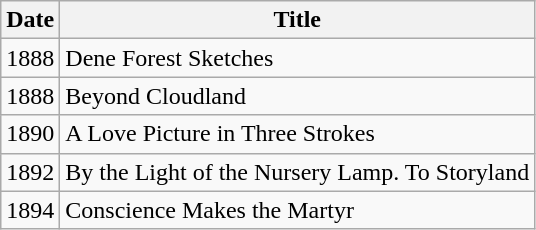<table class="wikitable" border="1">
<tr>
<th>Date</th>
<th>Title</th>
</tr>
<tr>
<td>1888</td>
<td>Dene Forest Sketches</td>
</tr>
<tr>
<td>1888</td>
<td>Beyond Cloudland</td>
</tr>
<tr>
<td>1890</td>
<td>A Love Picture in Three Strokes</td>
</tr>
<tr>
<td>1892</td>
<td>By the Light of the Nursery Lamp. To Storyland</td>
</tr>
<tr>
<td>1894</td>
<td>Conscience Makes the Martyr</td>
</tr>
</table>
